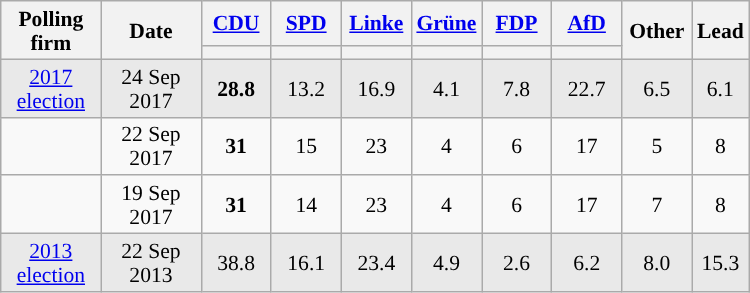<table class="wikitable sortable" style="text-align:center; font-size:90%; line-height:16px;">
<tr>
<th style="width:60px;" rowspan="2">Polling firm</th>
<th style="width:60px;" rowspan="2">Date</th>
<th style="width:40px;" class="unsortable"><a href='#'>CDU</a></th>
<th style="width:40px;" class="unsortable"><a href='#'>SPD</a></th>
<th style="width:40px;" class="unsortable"><a href='#'>Linke</a></th>
<th style="width:40px;" class="unsortable"><a href='#'>Grüne</a></th>
<th style="width:40px;" class="unsortable"><a href='#'>FDP</a></th>
<th style="width:40px;" class="unsortable"><a href='#'>AfD</a></th>
<th style="width:40px;" rowspan="2" class="unsortable">Other</th>
<th style="width:30px;" rowspan="2" class="unsortable">Lead</th>
</tr>
<tr>
<th style="color:inherit;background:"></th>
<th style="color:inherit;background:"></th>
<th style="color:inherit;background:"></th>
<th style="color:inherit;background:"></th>
<th style="color:inherit;background:"></th>
<th style="color:inherit;background:"></th>
</tr>
<tr style="background-color:#E9E9E9">
<td><a href='#'>2017 election</a></td>
<td>24 Sep 2017</td>
<td><strong>28.8</strong></td>
<td>13.2</td>
<td>16.9</td>
<td>4.1</td>
<td>7.8</td>
<td>22.7</td>
<td>6.5</td>
<td style="background:">6.1</td>
</tr>
<tr>
<td></td>
<td>22 Sep 2017</td>
<td><strong>31</strong></td>
<td>15</td>
<td>23</td>
<td>4</td>
<td>6</td>
<td>17</td>
<td>5</td>
<td style="background:">8</td>
</tr>
<tr>
<td></td>
<td>19 Sep 2017</td>
<td><strong>31</strong></td>
<td>14</td>
<td>23</td>
<td>4</td>
<td>6</td>
<td>17</td>
<td>7</td>
<td style="background:">8</td>
</tr>
<tr style="background-color:#E9E9E9">
<td><a href='#'>2013 election</a></td>
<td>22 Sep 2013</td>
<td>38.8</td>
<td>16.1</td>
<td>23.4</td>
<td>4.9</td>
<td>2.6</td>
<td>6.2</td>
<td>8.0</td>
<td style="background:">15.3</td>
</tr>
</table>
